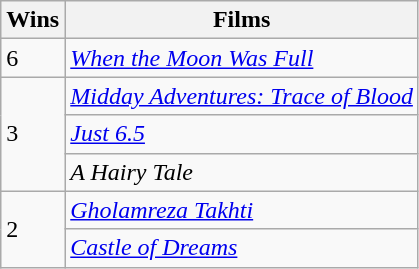<table class="wikitable">
<tr>
<th>Wins</th>
<th>Films</th>
</tr>
<tr>
<td>6</td>
<td><em><a href='#'>When the Moon Was Full</a></em></td>
</tr>
<tr>
<td rowspan="3">3</td>
<td><em><a href='#'>Midday Adventures: Trace of Blood</a></em></td>
</tr>
<tr>
<td><em><a href='#'>Just 6.5</a></em></td>
</tr>
<tr>
<td><em>A Hairy Tale</em></td>
</tr>
<tr>
<td rowspan="2">2</td>
<td><em><a href='#'>Gholamreza Takhti</a></em></td>
</tr>
<tr>
<td><em><a href='#'>Castle of Dreams</a></em></td>
</tr>
</table>
